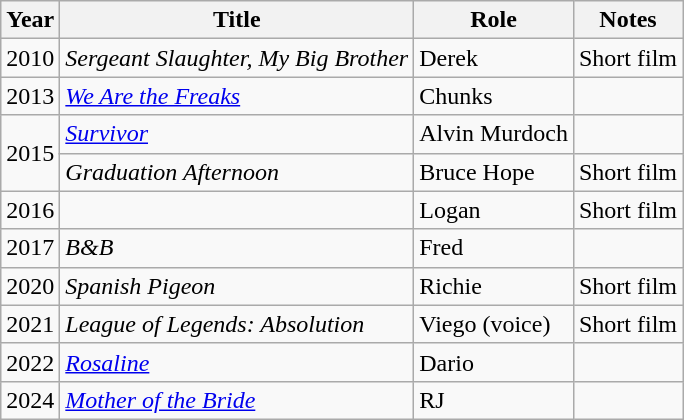<table class="wikitable sortable">
<tr>
<th>Year</th>
<th>Title</th>
<th>Role</th>
<th class="unsortable">Notes</th>
</tr>
<tr>
<td>2010</td>
<td><em>Sergeant Slaughter, My Big Brother</em></td>
<td>Derek</td>
<td>Short film</td>
</tr>
<tr>
<td>2013</td>
<td><em><a href='#'>We Are the Freaks</a></em></td>
<td>Chunks</td>
<td></td>
</tr>
<tr>
<td rowspan="2">2015</td>
<td><em><a href='#'>Survivor</a></em></td>
<td>Alvin Murdoch</td>
<td></td>
</tr>
<tr>
<td><em>Graduation Afternoon</em></td>
<td>Bruce Hope</td>
<td>Short film</td>
</tr>
<tr>
<td>2016</td>
<td><em></em></td>
<td>Logan</td>
<td>Short film</td>
</tr>
<tr>
<td>2017</td>
<td><em>B&B</em></td>
<td>Fred</td>
<td></td>
</tr>
<tr>
<td>2020</td>
<td><em>Spanish Pigeon</em></td>
<td>Richie</td>
<td>Short film</td>
</tr>
<tr>
<td>2021</td>
<td><em>League of Legends: Absolution</em></td>
<td>Viego (voice)</td>
<td>Short film</td>
</tr>
<tr>
<td>2022</td>
<td><em><a href='#'>Rosaline</a></em></td>
<td>Dario</td>
<td></td>
</tr>
<tr>
<td>2024</td>
<td><em><a href='#'>Mother of the Bride</a></em></td>
<td>RJ</td>
<td></td>
</tr>
</table>
